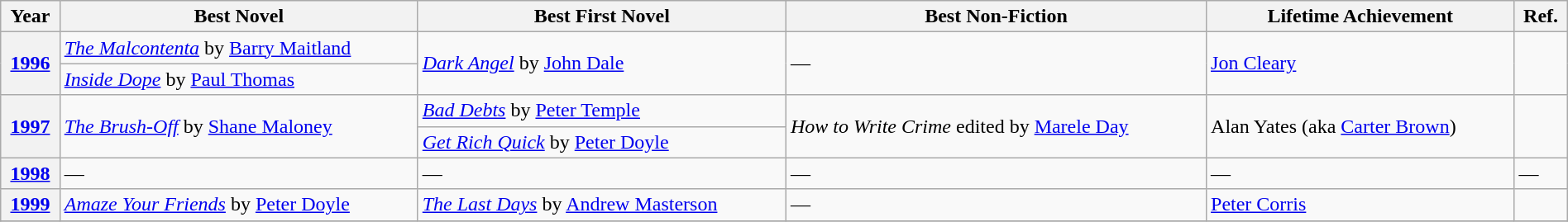<table class="wikitable sortable" width="100%">
<tr>
<th scope="col">Year</th>
<th scope="col">Best Novel</th>
<th scope="col">Best First Novel</th>
<th scope="col">Best Non-Fiction</th>
<th scope="col">Lifetime Achievement</th>
<th>Ref.</th>
</tr>
<tr>
<th rowspan="2"><a href='#'>1996</a></th>
<td><em><a href='#'>The Malcontenta</a></em> by <a href='#'>Barry Maitland</a></td>
<td rowspan="2"><em><a href='#'>Dark Angel</a></em> by <a href='#'>John Dale</a></td>
<td rowspan="2">—</td>
<td rowspan="2"><a href='#'>Jon Cleary</a></td>
<td rowspan="2"></td>
</tr>
<tr>
<td><em><a href='#'>Inside Dope</a></em> by <a href='#'>Paul Thomas</a></td>
</tr>
<tr>
<th rowspan="2"><a href='#'>1997</a></th>
<td rowspan="2"><em><a href='#'>The Brush-Off</a></em> by <a href='#'>Shane Maloney</a></td>
<td><em><a href='#'>Bad Debts</a></em> by <a href='#'>Peter Temple</a></td>
<td rowspan="2"><em>How to Write Crime</em> edited by <a href='#'>Marele Day</a></td>
<td rowspan="2">Alan Yates (aka <a href='#'>Carter Brown</a>)</td>
<td rowspan="2"></td>
</tr>
<tr>
<td><em><a href='#'>Get Rich Quick</a></em> by <a href='#'>Peter Doyle</a></td>
</tr>
<tr>
<th><a href='#'>1998</a></th>
<td>—</td>
<td>—</td>
<td>—</td>
<td>—</td>
<td>—</td>
</tr>
<tr>
<th><a href='#'>1999</a></th>
<td><em><a href='#'>Amaze Your Friends</a></em> by <a href='#'>Peter Doyle</a></td>
<td><em><a href='#'>The Last Days</a></em> by <a href='#'>Andrew Masterson</a></td>
<td>—</td>
<td><a href='#'>Peter Corris</a></td>
<td></td>
</tr>
<tr>
</tr>
</table>
